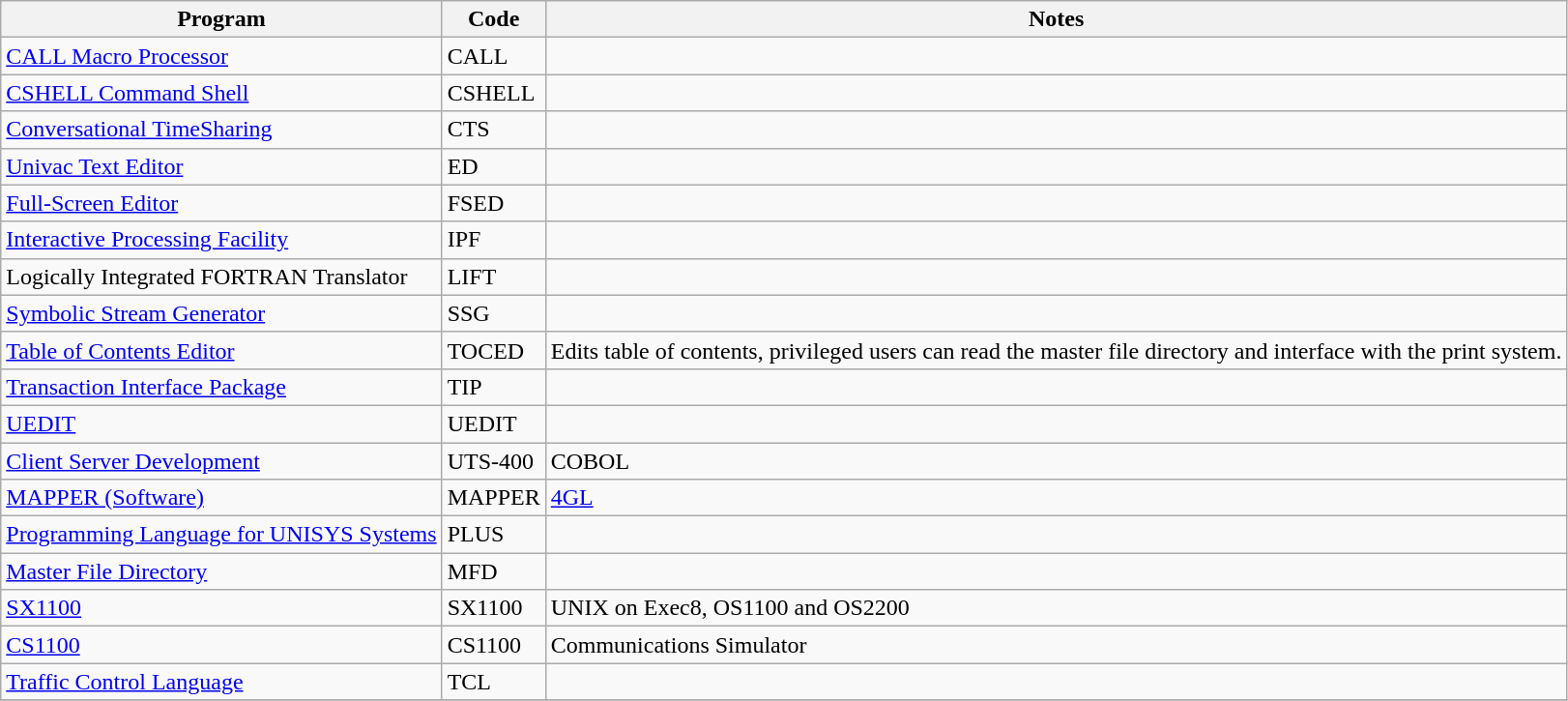<table class="wikitable sortable">
<tr>
<th>Program</th>
<th>Code</th>
<th>Notes</th>
</tr>
<tr>
<td><a href='#'>CALL Macro Processor</a></td>
<td>CALL</td>
<td></td>
</tr>
<tr>
<td><a href='#'>CSHELL Command Shell</a></td>
<td>CSHELL</td>
<td></td>
</tr>
<tr>
<td><a href='#'>Conversational TimeSharing</a></td>
<td>CTS</td>
<td></td>
</tr>
<tr>
<td><a href='#'>Univac Text Editor</a></td>
<td>ED</td>
<td></td>
</tr>
<tr>
<td><a href='#'>Full-Screen Editor</a></td>
<td>FSED</td>
<td></td>
</tr>
<tr>
<td><a href='#'>Interactive Processing Facility</a></td>
<td>IPF</td>
<td></td>
</tr>
<tr>
<td>Logically Integrated FORTRAN Translator</td>
<td>LIFT</td>
<td></td>
</tr>
<tr>
<td><a href='#'>Symbolic Stream Generator</a></td>
<td>SSG</td>
<td></td>
</tr>
<tr>
<td><a href='#'>Table of Contents Editor</a></td>
<td>TOCED</td>
<td>Edits table of contents, privileged users can read the master file directory and interface with the print system.</td>
</tr>
<tr>
<td><a href='#'>Transaction Interface Package</a></td>
<td>TIP</td>
<td></td>
</tr>
<tr>
<td><a href='#'>UEDIT</a></td>
<td>UEDIT</td>
<td></td>
</tr>
<tr>
<td><a href='#'>Client Server Development</a></td>
<td>UTS-400</td>
<td>COBOL</td>
</tr>
<tr>
<td><a href='#'>MAPPER (Software)</a></td>
<td>MAPPER</td>
<td><a href='#'>4GL</a></td>
</tr>
<tr>
<td><a href='#'>Programming Language for UNISYS Systems</a></td>
<td>PLUS</td>
<td></td>
</tr>
<tr>
<td><a href='#'>Master File Directory</a></td>
<td>MFD</td>
<td></td>
</tr>
<tr>
<td><a href='#'>SX1100</a></td>
<td>SX1100</td>
<td>UNIX on Exec8, OS1100 and OS2200</td>
</tr>
<tr>
<td><a href='#'>CS1100</a></td>
<td>CS1100</td>
<td>Communications Simulator</td>
</tr>
<tr>
<td><a href='#'>Traffic Control Language</a></td>
<td>TCL</td>
<td></td>
</tr>
<tr>
</tr>
</table>
